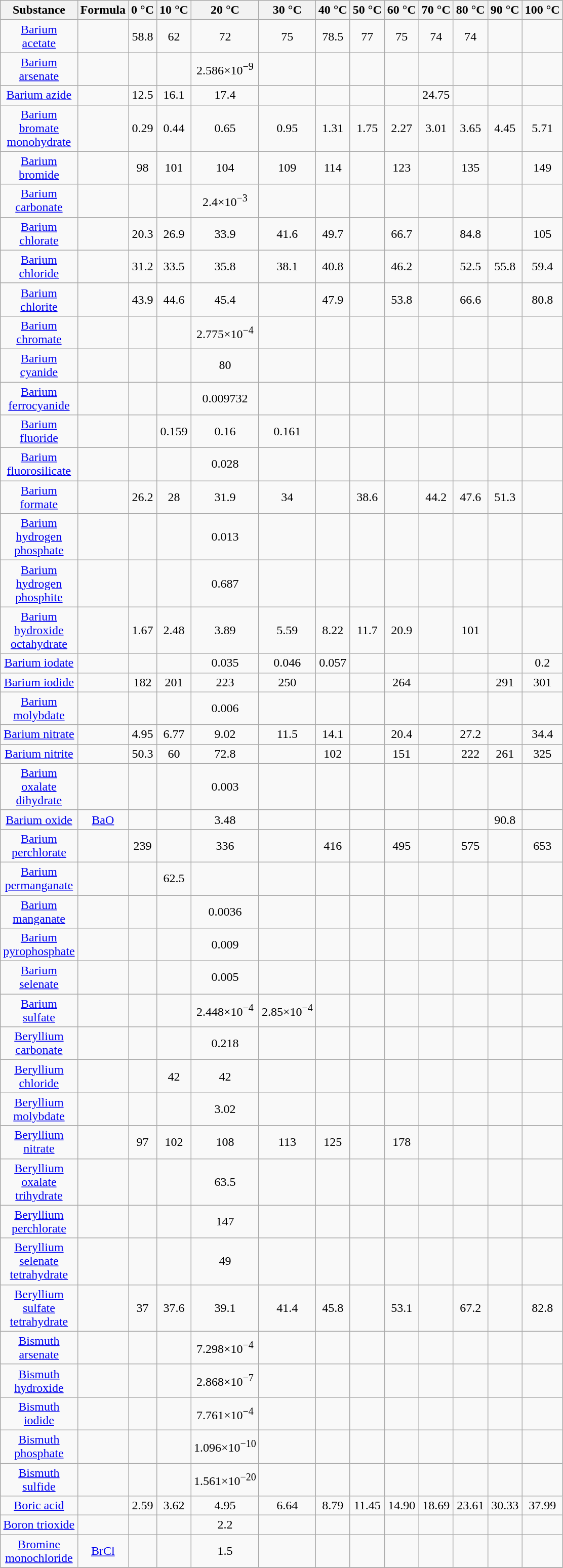<table class="wikitable sticky-header sortable" style="text-align:center;font-size: 10ml;">
<tr>
<th scope="col" style="width: 4em;">Substance</th>
<th scope="col" class="unsortable" style="width: 3em;">Formula</th>
<th scope="col">0 °C</th>
<th scope="col">10 °C</th>
<th scope="col">20 °C</th>
<th scope="col">30 °C</th>
<th scope="col">40 °C</th>
<th scope="col">50 °C</th>
<th scope="col">60 °C</th>
<th scope="col">70 °C</th>
<th scope="col">80 °C</th>
<th scope="col">90 °C</th>
<th scope="col">100 °C</th>
</tr>
<tr>
<td><a href='#'>Barium acetate</a></td>
<td><a href='#'></a></td>
<td>58.8</td>
<td>62</td>
<td>72</td>
<td>75</td>
<td>78.5</td>
<td>77</td>
<td>75</td>
<td>74</td>
<td>74</td>
<td></td>
<td></td>
</tr>
<tr>
<td><a href='#'>Barium arsenate</a></td>
<td><a href='#'></a></td>
<td></td>
<td></td>
<td>2.586×10<sup>−9</sup></td>
<td></td>
<td></td>
<td></td>
<td></td>
<td></td>
<td></td>
<td></td>
<td></td>
</tr>
<tr>
<td><a href='#'>Barium azide</a></td>
<td><a href='#'></a></td>
<td>12.5</td>
<td>16.1</td>
<td>17.4</td>
<td></td>
<td></td>
<td></td>
<td></td>
<td>24.75</td>
<td></td>
<td></td>
<td></td>
</tr>
<tr>
<td><a href='#'>Barium bromate monohydrate</a></td>
<td><a href='#'></a></td>
<td>0.29</td>
<td>0.44</td>
<td>0.65</td>
<td>0.95</td>
<td>1.31</td>
<td>1.75</td>
<td>2.27</td>
<td>3.01</td>
<td>3.65</td>
<td>4.45</td>
<td>5.71</td>
</tr>
<tr>
<td><a href='#'>Barium bromide</a></td>
<td><a href='#'></a></td>
<td>98</td>
<td>101</td>
<td>104</td>
<td>109</td>
<td>114</td>
<td></td>
<td>123</td>
<td></td>
<td>135</td>
<td></td>
<td>149</td>
</tr>
<tr>
<td><a href='#'>Barium carbonate</a></td>
<td><a href='#'></a></td>
<td></td>
<td></td>
<td>2.4×10<sup>−3</sup></td>
<td></td>
<td></td>
<td></td>
<td></td>
<td></td>
<td></td>
<td></td>
<td></td>
</tr>
<tr>
<td><a href='#'>Barium chlorate</a></td>
<td><a href='#'></a></td>
<td>20.3</td>
<td>26.9</td>
<td>33.9</td>
<td>41.6</td>
<td>49.7</td>
<td></td>
<td>66.7</td>
<td></td>
<td>84.8</td>
<td></td>
<td>105</td>
</tr>
<tr>
<td><a href='#'>Barium chloride</a></td>
<td><a href='#'></a></td>
<td>31.2</td>
<td>33.5</td>
<td>35.8</td>
<td>38.1</td>
<td>40.8</td>
<td></td>
<td>46.2</td>
<td></td>
<td>52.5</td>
<td>55.8</td>
<td>59.4</td>
</tr>
<tr>
<td><a href='#'>Barium chlorite</a></td>
<td><a href='#'></a></td>
<td>43.9</td>
<td>44.6</td>
<td>45.4</td>
<td></td>
<td>47.9</td>
<td></td>
<td>53.8</td>
<td></td>
<td>66.6</td>
<td></td>
<td>80.8</td>
</tr>
<tr>
<td><a href='#'>Barium chromate</a></td>
<td><a href='#'></a></td>
<td></td>
<td></td>
<td>2.775×10<sup>−4</sup></td>
<td></td>
<td></td>
<td></td>
<td></td>
<td></td>
<td></td>
<td></td>
<td></td>
</tr>
<tr>
<td><a href='#'>Barium cyanide</a></td>
<td><a href='#'></a></td>
<td></td>
<td></td>
<td>80</td>
<td></td>
<td></td>
<td></td>
<td></td>
<td></td>
<td></td>
<td></td>
<td></td>
</tr>
<tr>
<td><a href='#'>Barium ferrocyanide</a></td>
<td><a href='#'></a></td>
<td></td>
<td></td>
<td>0.009732</td>
<td></td>
<td></td>
<td></td>
<td></td>
<td></td>
<td></td>
<td></td>
<td></td>
</tr>
<tr>
<td><a href='#'>Barium fluoride</a></td>
<td><a href='#'></a></td>
<td></td>
<td>0.159</td>
<td>0.16</td>
<td>0.161</td>
<td></td>
<td></td>
<td></td>
<td></td>
<td></td>
<td></td>
<td></td>
</tr>
<tr>
<td><a href='#'>Barium fluorosilicate</a></td>
<td><a href='#'></a></td>
<td></td>
<td></td>
<td>0.028</td>
<td></td>
<td></td>
<td></td>
<td></td>
<td></td>
<td></td>
<td></td>
<td></td>
</tr>
<tr>
<td><a href='#'>Barium formate</a></td>
<td><a href='#'></a></td>
<td>26.2</td>
<td>28</td>
<td>31.9</td>
<td>34</td>
<td></td>
<td>38.6</td>
<td></td>
<td>44.2</td>
<td>47.6</td>
<td>51.3</td>
<td></td>
</tr>
<tr>
<td><a href='#'>Barium hydrogen phosphate</a></td>
<td><a href='#'></a></td>
<td></td>
<td></td>
<td>0.013</td>
<td></td>
<td></td>
<td></td>
<td></td>
<td></td>
<td></td>
<td></td>
<td></td>
</tr>
<tr>
<td><a href='#'>Barium hydrogen phosphite</a></td>
<td><a href='#'></a></td>
<td></td>
<td></td>
<td>0.687</td>
<td></td>
<td></td>
<td></td>
<td></td>
<td></td>
<td></td>
<td></td>
<td></td>
</tr>
<tr>
<td><a href='#'>Barium hydroxide octahydrate</a></td>
<td><a href='#'></a></td>
<td>1.67</td>
<td>2.48</td>
<td>3.89</td>
<td>5.59</td>
<td>8.22</td>
<td>11.7</td>
<td>20.9</td>
<td></td>
<td>101</td>
<td></td>
<td></td>
</tr>
<tr>
<td><a href='#'>Barium iodate</a></td>
<td><a href='#'></a></td>
<td></td>
<td></td>
<td>0.035</td>
<td>0.046</td>
<td>0.057</td>
<td></td>
<td></td>
<td></td>
<td></td>
<td></td>
<td>0.2</td>
</tr>
<tr>
<td><a href='#'>Barium iodide</a></td>
<td><a href='#'></a></td>
<td>182</td>
<td>201</td>
<td>223</td>
<td>250</td>
<td></td>
<td></td>
<td>264</td>
<td></td>
<td></td>
<td>291</td>
<td>301</td>
</tr>
<tr>
<td><a href='#'>Barium molybdate</a></td>
<td><a href='#'></a></td>
<td></td>
<td></td>
<td>0.006</td>
<td></td>
<td></td>
<td></td>
<td></td>
<td></td>
<td></td>
<td></td>
<td></td>
</tr>
<tr>
<td><a href='#'>Barium nitrate</a></td>
<td><a href='#'></a></td>
<td>4.95</td>
<td>6.77</td>
<td>9.02</td>
<td>11.5</td>
<td>14.1</td>
<td></td>
<td>20.4</td>
<td></td>
<td>27.2</td>
<td></td>
<td>34.4</td>
</tr>
<tr>
<td><a href='#'>Barium nitrite</a></td>
<td><a href='#'></a></td>
<td>50.3</td>
<td>60</td>
<td>72.8</td>
<td></td>
<td>102</td>
<td></td>
<td>151</td>
<td></td>
<td>222</td>
<td>261</td>
<td>325</td>
</tr>
<tr>
<td><a href='#'>Barium oxalate dihydrate</a></td>
<td><a href='#'></a></td>
<td></td>
<td></td>
<td>0.003</td>
<td></td>
<td></td>
<td></td>
<td></td>
<td></td>
<td></td>
<td></td>
<td></td>
</tr>
<tr>
<td><a href='#'>Barium oxide</a></td>
<td><a href='#'>BaO</a></td>
<td></td>
<td></td>
<td>3.48</td>
<td></td>
<td></td>
<td></td>
<td></td>
<td></td>
<td></td>
<td>90.8</td>
<td></td>
</tr>
<tr>
<td><a href='#'>Barium perchlorate</a></td>
<td><a href='#'></a></td>
<td>239</td>
<td></td>
<td>336</td>
<td></td>
<td>416</td>
<td></td>
<td>495</td>
<td></td>
<td>575</td>
<td></td>
<td>653</td>
</tr>
<tr>
<td><a href='#'>Barium permanganate</a></td>
<td><a href='#'></a></td>
<td></td>
<td>62.5</td>
<td></td>
<td></td>
<td></td>
<td></td>
<td></td>
<td></td>
<td></td>
<td></td>
</tr>
<tr>
<td><a href='#'>Barium manganate</a></td>
<td><a href='#'></a></td>
<td></td>
<td></td>
<td>0.0036</td>
<td></td>
<td></td>
<td></td>
<td></td>
<td></td>
<td></td>
<td></td>
<td></td>
</tr>
<tr>
<td><a href='#'>Barium pyrophosphate</a></td>
<td><a href='#'></a></td>
<td></td>
<td></td>
<td>0.009</td>
<td></td>
<td></td>
<td></td>
<td></td>
<td></td>
<td></td>
<td></td>
<td></td>
</tr>
<tr>
<td><a href='#'>Barium selenate</a></td>
<td><a href='#'></a></td>
<td></td>
<td></td>
<td>0.005</td>
<td></td>
<td></td>
<td></td>
<td></td>
<td></td>
<td></td>
<td></td>
<td></td>
</tr>
<tr>
<td><a href='#'>Barium sulfate</a></td>
<td><a href='#'></a></td>
<td></td>
<td></td>
<td>2.448×10<sup>−4</sup></td>
<td>2.85×10<sup>−4</sup></td>
<td></td>
<td></td>
<td></td>
<td></td>
<td></td>
<td></td>
<td></td>
</tr>
<tr>
<td><a href='#'>Beryllium carbonate</a></td>
<td><a href='#'></a></td>
<td></td>
<td></td>
<td>0.218</td>
<td></td>
<td></td>
<td></td>
<td></td>
<td></td>
<td></td>
<td></td>
<td></td>
</tr>
<tr>
<td><a href='#'>Beryllium chloride</a></td>
<td><a href='#'></a></td>
<td></td>
<td>42</td>
<td>42</td>
<td></td>
<td></td>
<td></td>
<td></td>
<td></td>
<td></td>
<td></td>
<td></td>
</tr>
<tr>
<td><a href='#'>Beryllium molybdate</a></td>
<td><a href='#'></a></td>
<td></td>
<td></td>
<td>3.02</td>
<td></td>
<td></td>
<td></td>
<td></td>
<td></td>
<td></td>
<td></td>
<td></td>
</tr>
<tr>
<td><a href='#'>Beryllium nitrate</a></td>
<td><a href='#'></a></td>
<td>97</td>
<td>102</td>
<td>108</td>
<td>113</td>
<td>125</td>
<td></td>
<td>178</td>
<td></td>
<td></td>
<td></td>
<td></td>
</tr>
<tr>
<td><a href='#'>Beryllium oxalate trihydrate</a></td>
<td><a href='#'></a></td>
<td></td>
<td></td>
<td>63.5</td>
<td></td>
<td></td>
<td></td>
<td></td>
<td></td>
<td></td>
<td></td>
<td></td>
</tr>
<tr>
<td><a href='#'>Beryllium perchlorate</a></td>
<td><a href='#'></a></td>
<td></td>
<td></td>
<td>147</td>
<td></td>
<td></td>
<td></td>
<td></td>
<td></td>
<td></td>
<td></td>
<td></td>
</tr>
<tr>
<td><a href='#'>Beryllium selenate tetrahydrate</a></td>
<td><a href='#'></a></td>
<td></td>
<td></td>
<td>49</td>
<td></td>
<td></td>
<td></td>
<td></td>
<td></td>
<td></td>
<td></td>
<td></td>
</tr>
<tr>
<td><a href='#'>Beryllium sulfate tetrahydrate</a></td>
<td><a href='#'></a></td>
<td>37</td>
<td>37.6</td>
<td>39.1</td>
<td>41.4</td>
<td>45.8</td>
<td></td>
<td>53.1</td>
<td></td>
<td>67.2</td>
<td></td>
<td>82.8</td>
</tr>
<tr>
<td><a href='#'>Bismuth arsenate</a></td>
<td><a href='#'></a></td>
<td></td>
<td></td>
<td>7.298×10<sup>−4</sup></td>
<td></td>
<td></td>
<td></td>
<td></td>
<td></td>
<td></td>
<td></td>
<td></td>
</tr>
<tr>
<td><a href='#'>Bismuth hydroxide</a></td>
<td><a href='#'></a></td>
<td></td>
<td></td>
<td>2.868×10<sup>−7</sup></td>
<td></td>
<td></td>
<td></td>
<td></td>
<td></td>
<td></td>
<td></td>
<td></td>
</tr>
<tr>
<td><a href='#'>Bismuth iodide</a></td>
<td><a href='#'></a></td>
<td></td>
<td></td>
<td>7.761×10<sup>−4</sup></td>
<td></td>
<td></td>
<td></td>
<td></td>
<td></td>
<td></td>
<td></td>
<td></td>
</tr>
<tr>
<td><a href='#'>Bismuth phosphate</a></td>
<td><a href='#'></a></td>
<td></td>
<td></td>
<td>1.096×10<sup>−10</sup></td>
<td></td>
<td></td>
<td></td>
<td></td>
<td></td>
<td></td>
<td></td>
<td></td>
</tr>
<tr>
<td><a href='#'>Bismuth sulfide</a></td>
<td><a href='#'></a></td>
<td></td>
<td></td>
<td>1.561×10<sup>−20</sup></td>
<td></td>
<td></td>
<td></td>
<td></td>
<td></td>
<td></td>
<td></td>
<td></td>
</tr>
<tr>
<td><a href='#'>Boric acid</a></td>
<td><a href='#'></a></td>
<td>2.59</td>
<td>3.62</td>
<td>4.95</td>
<td>6.64</td>
<td>8.79</td>
<td>11.45</td>
<td>14.90</td>
<td>18.69</td>
<td>23.61</td>
<td>30.33</td>
<td>37.99</td>
</tr>
<tr>
<td><a href='#'>Boron trioxide</a></td>
<td><a href='#'></a></td>
<td></td>
<td></td>
<td>2.2</td>
<td></td>
<td></td>
<td></td>
<td></td>
<td></td>
<td></td>
<td></td>
<td></td>
</tr>
<tr>
<td><a href='#'>Bromine monochloride</a></td>
<td><a href='#'>BrCl</a></td>
<td></td>
<td></td>
<td>1.5</td>
<td></td>
<td></td>
<td></td>
<td></td>
<td></td>
<td></td>
<td></td>
<td></td>
</tr>
<tr>
</tr>
</table>
